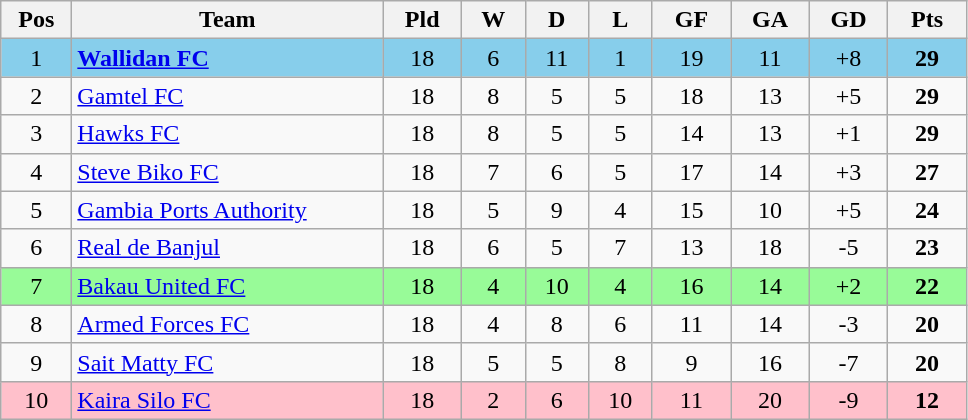<table class="wikitable" style="text-align: center;">
<tr>
<th style="width: 40px;">Pos</th>
<th style="width: 200px;">Team</th>
<th style="width: 45px;">Pld</th>
<th style="width: 35px;">W</th>
<th style="width: 35px;">D</th>
<th style="width: 35px;">L</th>
<th style="width: 45px;">GF</th>
<th style="width: 45px;">GA</th>
<th style="width: 45px;">GD</th>
<th style="width: 45px;">Pts</th>
</tr>
<tr style="background:#87ceeb;">
<td>1</td>
<td style="text-align: left;"><strong><a href='#'>Wallidan FC</a></strong></td>
<td>18</td>
<td>6</td>
<td>11</td>
<td>1</td>
<td>19</td>
<td>11</td>
<td>+8</td>
<td><strong>29</strong></td>
</tr>
<tr>
<td>2</td>
<td style="text-align: left;"><a href='#'>Gamtel FC</a></td>
<td>18</td>
<td>8</td>
<td>5</td>
<td>5</td>
<td>18</td>
<td>13</td>
<td>+5</td>
<td><strong>29</strong></td>
</tr>
<tr>
<td>3</td>
<td style="text-align: left;"><a href='#'>Hawks FC</a></td>
<td>18</td>
<td>8</td>
<td>5</td>
<td>5</td>
<td>14</td>
<td>13</td>
<td>+1</td>
<td><strong>29</strong></td>
</tr>
<tr>
<td>4</td>
<td style="text-align: left;"><a href='#'>Steve Biko FC</a></td>
<td>18</td>
<td>7</td>
<td>6</td>
<td>5</td>
<td>17</td>
<td>14</td>
<td>+3</td>
<td><strong>27</strong></td>
</tr>
<tr>
<td>5</td>
<td style="text-align: left;"><a href='#'>Gambia Ports Authority</a></td>
<td>18</td>
<td>5</td>
<td>9</td>
<td>4</td>
<td>15</td>
<td>10</td>
<td>+5</td>
<td><strong>24</strong></td>
</tr>
<tr>
<td>6</td>
<td style="text-align: left;"><a href='#'>Real de Banjul</a></td>
<td>18</td>
<td>6</td>
<td>5</td>
<td>7</td>
<td>13</td>
<td>18</td>
<td>-5</td>
<td><strong>23</strong></td>
</tr>
<tr style="background:#98fb98;">
<td>7</td>
<td style="text-align: left;"><a href='#'>Bakau United FC</a></td>
<td>18</td>
<td>4</td>
<td>10</td>
<td>4</td>
<td>16</td>
<td>14</td>
<td>+2</td>
<td><strong>22</strong></td>
</tr>
<tr>
<td>8</td>
<td style="text-align: left;"><a href='#'>Armed Forces FC</a></td>
<td>18</td>
<td>4</td>
<td>8</td>
<td>6</td>
<td>11</td>
<td>14</td>
<td>-3</td>
<td><strong>20</strong></td>
</tr>
<tr>
<td>9</td>
<td style="text-align: left;"><a href='#'>Sait Matty FC</a></td>
<td>18</td>
<td>5</td>
<td>5</td>
<td>8</td>
<td>9</td>
<td>16</td>
<td>-7</td>
<td><strong>20</strong></td>
</tr>
<tr style="background:#ffc0cb;">
<td>10</td>
<td style="text-align: left;"><a href='#'>Kaira Silo FC</a></td>
<td>18</td>
<td>2</td>
<td>6</td>
<td>10</td>
<td>11</td>
<td>20</td>
<td>-9</td>
<td><strong>12</strong></td>
</tr>
</table>
